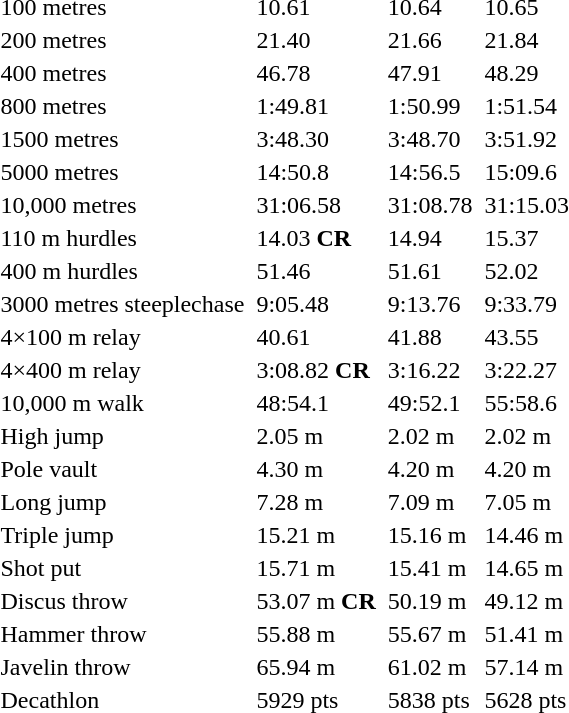<table>
<tr>
<td>100 metres</td>
<td></td>
<td>10.61</td>
<td></td>
<td>10.64</td>
<td></td>
<td>10.65</td>
</tr>
<tr>
<td>200 metres</td>
<td></td>
<td>21.40</td>
<td></td>
<td>21.66</td>
<td></td>
<td>21.84</td>
</tr>
<tr>
<td>400 metres</td>
<td></td>
<td>46.78</td>
<td></td>
<td>47.91</td>
<td></td>
<td>48.29</td>
</tr>
<tr>
<td>800 metres</td>
<td></td>
<td>1:49.81</td>
<td></td>
<td>1:50.99</td>
<td></td>
<td>1:51.54</td>
</tr>
<tr>
<td>1500 metres</td>
<td></td>
<td>3:48.30</td>
<td></td>
<td>3:48.70</td>
<td></td>
<td>3:51.92</td>
</tr>
<tr>
<td>5000 metres</td>
<td></td>
<td>14:50.8</td>
<td></td>
<td>14:56.5</td>
<td></td>
<td>15:09.6</td>
</tr>
<tr>
<td>10,000 metres</td>
<td></td>
<td>31:06.58</td>
<td></td>
<td>31:08.78</td>
<td></td>
<td>31:15.03</td>
</tr>
<tr>
<td>110 m hurdles</td>
<td></td>
<td>14.03 <strong>CR</strong></td>
<td></td>
<td>14.94</td>
<td></td>
<td>15.37</td>
</tr>
<tr>
<td>400 m hurdles</td>
<td></td>
<td>51.46</td>
<td></td>
<td>51.61</td>
<td></td>
<td>52.02</td>
</tr>
<tr>
<td>3000 metres steeplechase</td>
<td></td>
<td>9:05.48</td>
<td></td>
<td>9:13.76</td>
<td></td>
<td>9:33.79</td>
</tr>
<tr>
<td>4×100 m relay</td>
<td></td>
<td>40.61</td>
<td></td>
<td>41.88</td>
<td></td>
<td>43.55</td>
</tr>
<tr>
<td>4×400 m relay</td>
<td></td>
<td>3:08.82 <strong>CR</strong></td>
<td></td>
<td>3:16.22</td>
<td></td>
<td>3:22.27</td>
</tr>
<tr>
<td>10,000 m walk</td>
<td></td>
<td>48:54.1</td>
<td></td>
<td>49:52.1</td>
<td></td>
<td>55:58.6</td>
</tr>
<tr>
<td>High jump</td>
<td></td>
<td>2.05 m</td>
<td></td>
<td>2.02 m</td>
<td></td>
<td>2.02 m</td>
</tr>
<tr>
<td>Pole vault</td>
<td></td>
<td>4.30 m</td>
<td></td>
<td>4.20 m</td>
<td></td>
<td>4.20 m</td>
</tr>
<tr>
<td>Long jump</td>
<td></td>
<td>7.28 m</td>
<td></td>
<td>7.09 m</td>
<td></td>
<td>7.05 m</td>
</tr>
<tr>
<td>Triple jump</td>
<td></td>
<td>15.21 m</td>
<td></td>
<td>15.16 m</td>
<td></td>
<td>14.46 m</td>
</tr>
<tr>
<td>Shot put</td>
<td></td>
<td>15.71 m</td>
<td></td>
<td>15.41 m</td>
<td></td>
<td>14.65 m</td>
</tr>
<tr>
<td>Discus throw</td>
<td></td>
<td>53.07 m <strong>CR</strong></td>
<td></td>
<td>50.19 m</td>
<td></td>
<td>49.12 m</td>
</tr>
<tr>
<td>Hammer throw</td>
<td></td>
<td>55.88 m</td>
<td></td>
<td>55.67 m</td>
<td></td>
<td>51.41 m</td>
</tr>
<tr>
<td>Javelin throw</td>
<td></td>
<td>65.94 m</td>
<td></td>
<td>61.02 m</td>
<td></td>
<td>57.14 m</td>
</tr>
<tr>
<td>Decathlon</td>
<td></td>
<td>5929 pts</td>
<td></td>
<td>5838 pts</td>
<td></td>
<td>5628 pts</td>
</tr>
</table>
